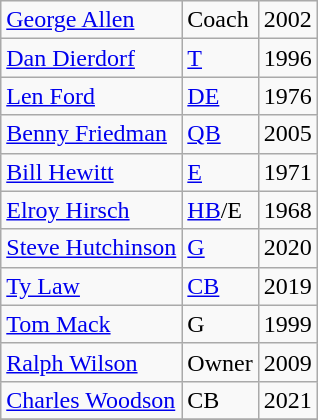<table class="wikitable collapsible sortable">
<tr>
<td><a href='#'>George Allen</a></td>
<td>Coach</td>
<td>2002</td>
</tr>
<tr>
<td><a href='#'>Dan Dierdorf</a></td>
<td><a href='#'>T</a></td>
<td>1996</td>
</tr>
<tr>
<td><a href='#'>Len Ford</a></td>
<td><a href='#'>DE</a></td>
<td>1976</td>
</tr>
<tr>
<td><a href='#'>Benny Friedman</a></td>
<td><a href='#'>QB</a></td>
<td>2005</td>
</tr>
<tr>
<td><a href='#'>Bill Hewitt</a></td>
<td><a href='#'>E</a></td>
<td>1971</td>
</tr>
<tr>
<td><a href='#'>Elroy Hirsch</a></td>
<td><a href='#'>HB</a>/E</td>
<td>1968</td>
</tr>
<tr>
<td><a href='#'>Steve Hutchinson</a></td>
<td><a href='#'>G</a></td>
<td>2020</td>
</tr>
<tr>
<td><a href='#'>Ty Law</a></td>
<td><a href='#'>CB</a></td>
<td>2019</td>
</tr>
<tr>
<td><a href='#'>Tom Mack</a></td>
<td>G</td>
<td>1999</td>
</tr>
<tr>
<td><a href='#'>Ralph Wilson</a></td>
<td>Owner</td>
<td>2009</td>
</tr>
<tr>
<td><a href='#'>Charles Woodson</a></td>
<td>CB</td>
<td>2021</td>
</tr>
<tr>
</tr>
</table>
